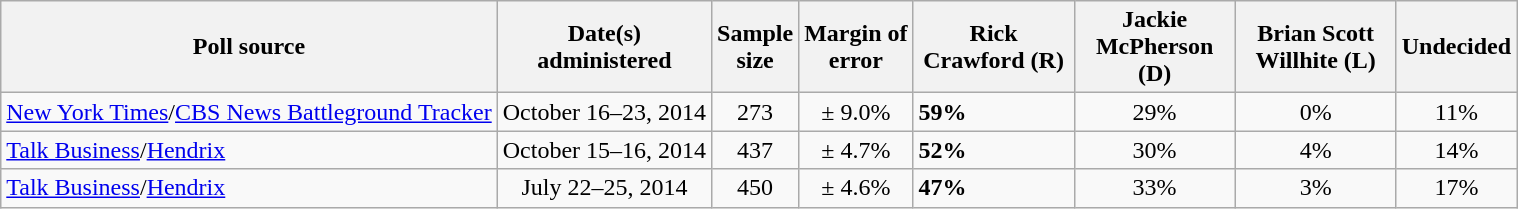<table class="wikitable">
<tr>
<th>Poll source</th>
<th>Date(s)<br>administered</th>
<th>Sample<br>size</th>
<th>Margin of<br>error</th>
<th style="width:100px;">Rick<br>Crawford (R)</th>
<th style="width:100px;">Jackie<br>McPherson (D)</th>
<th style="width:100px;">Brian Scott<br>Willhite (L)</th>
<th>Undecided</th>
</tr>
<tr>
<td><a href='#'>New York Times</a>/<a href='#'>CBS News Battleground Tracker</a></td>
<td align=center>October 16–23, 2014</td>
<td align=center>273</td>
<td align=center>± 9.0%</td>
<td><strong>59%</strong></td>
<td align=center>29%</td>
<td align=center>0%</td>
<td align=center>11%</td>
</tr>
<tr>
<td><a href='#'>Talk Business</a>/<a href='#'>Hendrix</a></td>
<td align=center>October 15–16, 2014</td>
<td align=center>437</td>
<td align=center>± 4.7%</td>
<td><strong>52%</strong></td>
<td align=center>30%</td>
<td align=center>4%</td>
<td align=center>14%</td>
</tr>
<tr>
<td><a href='#'>Talk Business</a>/<a href='#'>Hendrix</a></td>
<td align=center>July 22–25, 2014</td>
<td align=center>450</td>
<td align=center>± 4.6%</td>
<td><strong>47%</strong></td>
<td align=center>33%</td>
<td align=center>3%</td>
<td align=center>17%</td>
</tr>
</table>
